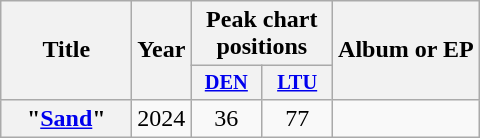<table class="wikitable plainrowheaders" style="text-align:center;">
<tr>
<th scope="col" rowspan="2" width="80px">Title</th>
<th scope="col" rowspan="2">Year</th>
<th scope="col" colspan="2">Peak chart positions</th>
<th scope="col" rowspan="2">Album or EP</th>
</tr>
<tr>
<th scope="col" style="width:3em;font-size:85%;"><a href='#'>DEN</a><br></th>
<th scope="col" style="width:3em;font-size:85%;"><a href='#'>LTU</a><br></th>
</tr>
<tr>
<th scope="row">"<a href='#'>Sand</a>"</th>
<td>2024</td>
<td>36</td>
<td>77</td>
<td></td>
</tr>
</table>
